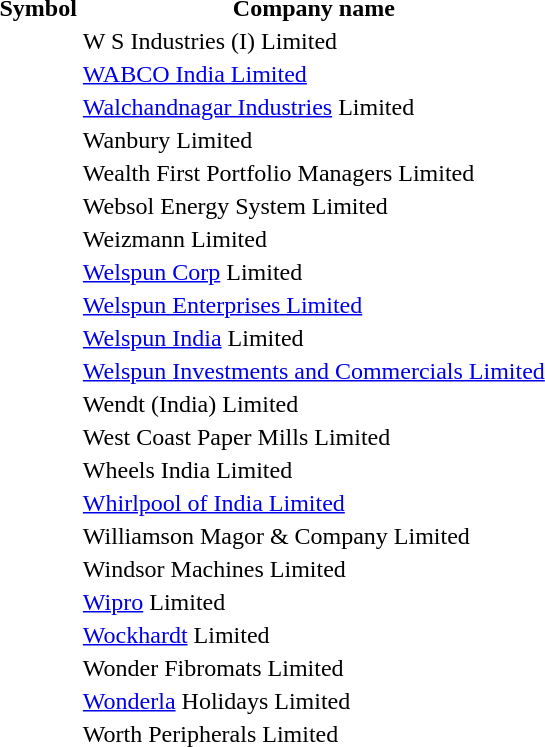<table style="background:transparent;">
<tr>
<th>Symbol</th>
<th>Company name</th>
</tr>
<tr>
<td></td>
<td>W S Industries (I) Limited</td>
</tr>
<tr>
<td></td>
<td><a href='#'>WABCO India Limited</a></td>
</tr>
<tr>
<td></td>
<td><a href='#'>Walchandnagar Industries</a> Limited</td>
</tr>
<tr>
<td></td>
<td>Wanbury Limited</td>
</tr>
<tr>
<td></td>
<td>Wealth First Portfolio Managers Limited</td>
</tr>
<tr>
<td></td>
<td>Websol Energy System Limited</td>
</tr>
<tr>
<td></td>
<td>Weizmann Limited</td>
</tr>
<tr>
<td></td>
<td><a href='#'>Welspun Corp</a> Limited</td>
</tr>
<tr>
<td></td>
<td><a href='#'>Welspun Enterprises Limited</a></td>
</tr>
<tr>
<td></td>
<td><a href='#'>Welspun India</a> Limited</td>
</tr>
<tr>
<td></td>
<td><a href='#'>Welspun Investments and Commercials Limited</a></td>
</tr>
<tr>
<td></td>
<td>Wendt (India) Limited</td>
</tr>
<tr>
<td></td>
<td>West Coast Paper Mills Limited</td>
</tr>
<tr>
<td></td>
<td>Wheels India Limited</td>
</tr>
<tr>
<td></td>
<td><a href='#'>Whirlpool of India Limited</a></td>
</tr>
<tr>
<td></td>
<td>Williamson Magor & Company Limited</td>
</tr>
<tr>
<td></td>
<td>Windsor Machines Limited</td>
</tr>
<tr>
<td></td>
<td><a href='#'>Wipro</a> Limited</td>
</tr>
<tr>
<td></td>
<td><a href='#'>Wockhardt</a> Limited</td>
</tr>
<tr>
<td></td>
<td>Wonder Fibromats Limited</td>
</tr>
<tr>
<td></td>
<td><a href='#'>Wonderla</a> Holidays Limited</td>
</tr>
<tr>
<td></td>
<td>Worth Peripherals Limited</td>
</tr>
<tr>
</tr>
</table>
